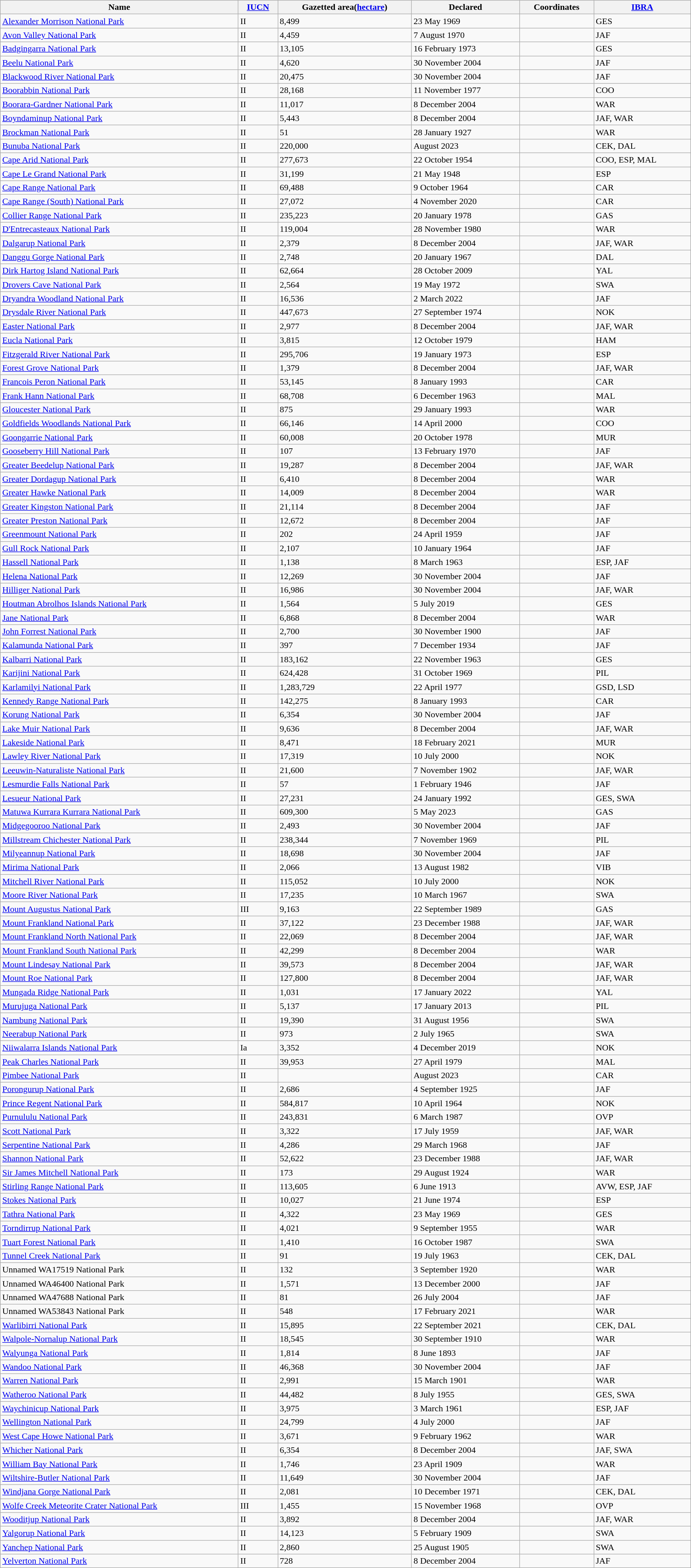<table class='wikitable sortable' style="width:100%">
<tr>
<th>Name</th>
<th><a href='#'>IUCN</a></th>
<th>Gazetted area(<a href='#'>hectare</a>)</th>
<th>Declared</th>
<th>Coordinates</th>
<th><a href='#'>IBRA</a></th>
</tr>
<tr>
<td><a href='#'>Alexander Morrison National Park</a></td>
<td>II</td>
<td>8,499</td>
<td>23 May 1969</td>
<td></td>
<td>GES</td>
</tr>
<tr>
<td><a href='#'>Avon Valley National Park</a></td>
<td>II</td>
<td>4,459</td>
<td>7 August 1970</td>
<td></td>
<td>JAF</td>
</tr>
<tr>
<td><a href='#'>Badgingarra National Park</a></td>
<td>II</td>
<td>13,105</td>
<td>16 February 1973</td>
<td></td>
<td>GES</td>
</tr>
<tr>
<td><a href='#'>Beelu National Park</a></td>
<td>II</td>
<td>4,620</td>
<td>30 November 2004</td>
<td></td>
<td>JAF</td>
</tr>
<tr>
<td><a href='#'>Blackwood River National Park</a></td>
<td>II</td>
<td>20,475</td>
<td>30 November 2004</td>
<td></td>
<td>JAF</td>
</tr>
<tr>
<td><a href='#'>Boorabbin National Park</a></td>
<td>II</td>
<td>28,168</td>
<td>11 November 1977</td>
<td></td>
<td>COO</td>
</tr>
<tr>
<td><a href='#'>Boorara-Gardner National Park</a></td>
<td>II</td>
<td>11,017</td>
<td>8 December 2004</td>
<td></td>
<td>WAR</td>
</tr>
<tr>
<td><a href='#'>Boyndaminup National Park</a></td>
<td>II</td>
<td>5,443</td>
<td>8 December 2004</td>
<td></td>
<td>JAF, WAR</td>
</tr>
<tr>
<td><a href='#'>Brockman National Park</a></td>
<td>II</td>
<td>51</td>
<td>28 January 1927</td>
<td></td>
<td>WAR</td>
</tr>
<tr>
<td><a href='#'>Bunuba National Park</a></td>
<td>II</td>
<td>220,000</td>
<td>August 2023</td>
<td></td>
<td>CEK, DAL</td>
</tr>
<tr>
<td><a href='#'>Cape Arid National Park</a></td>
<td>II</td>
<td>277,673</td>
<td>22 October 1954</td>
<td></td>
<td>COO, ESP, MAL</td>
</tr>
<tr>
<td><a href='#'>Cape Le Grand National Park</a></td>
<td>II</td>
<td>31,199</td>
<td>21 May 1948</td>
<td></td>
<td>ESP</td>
</tr>
<tr>
<td><a href='#'>Cape Range National Park</a></td>
<td>II</td>
<td>69,488</td>
<td>9 October 1964</td>
<td></td>
<td>CAR</td>
</tr>
<tr>
<td><a href='#'>Cape Range (South) National Park</a></td>
<td>II</td>
<td>27,072</td>
<td>4 November 2020</td>
<td></td>
<td>CAR</td>
</tr>
<tr>
<td><a href='#'>Collier Range National Park</a></td>
<td>II</td>
<td>235,223</td>
<td>20 January 1978</td>
<td></td>
<td>GAS</td>
</tr>
<tr>
<td><a href='#'>D'Entrecasteaux National Park</a></td>
<td>II</td>
<td>119,004</td>
<td>28 November 1980</td>
<td></td>
<td>WAR</td>
</tr>
<tr>
<td><a href='#'>Dalgarup National Park</a></td>
<td>II</td>
<td>2,379</td>
<td>8 December 2004</td>
<td></td>
<td>JAF, WAR</td>
</tr>
<tr>
<td><a href='#'>Danggu Gorge National Park</a></td>
<td>II</td>
<td>2,748</td>
<td>20 January 1967</td>
<td></td>
<td>DAL</td>
</tr>
<tr>
<td><a href='#'>Dirk Hartog Island National Park</a></td>
<td>II</td>
<td>62,664</td>
<td>28 October 2009</td>
<td></td>
<td>YAL</td>
</tr>
<tr>
<td><a href='#'>Drovers Cave National Park</a></td>
<td>II</td>
<td>2,564</td>
<td>19 May 1972</td>
<td></td>
<td>SWA</td>
</tr>
<tr>
<td><a href='#'>Dryandra Woodland National Park</a></td>
<td>II</td>
<td>16,536</td>
<td>2 March 2022</td>
<td></td>
<td>JAF</td>
</tr>
<tr>
<td><a href='#'>Drysdale River National Park</a></td>
<td>II</td>
<td>447,673</td>
<td>27 September 1974</td>
<td></td>
<td>NOK</td>
</tr>
<tr>
<td><a href='#'>Easter National Park</a></td>
<td>II</td>
<td>2,977</td>
<td>8 December 2004</td>
<td></td>
<td>JAF, WAR</td>
</tr>
<tr>
<td><a href='#'>Eucla National Park</a></td>
<td>II</td>
<td>3,815</td>
<td>12 October 1979</td>
<td></td>
<td>HAM</td>
</tr>
<tr>
<td><a href='#'>Fitzgerald River National Park</a></td>
<td>II</td>
<td>295,706</td>
<td>19 January 1973</td>
<td></td>
<td>ESP</td>
</tr>
<tr>
<td><a href='#'>Forest Grove National Park</a></td>
<td>II</td>
<td>1,379</td>
<td>8 December 2004</td>
<td></td>
<td>JAF, WAR</td>
</tr>
<tr>
<td><a href='#'>Francois Peron National Park</a></td>
<td>II</td>
<td>53,145</td>
<td>8 January 1993</td>
<td></td>
<td>CAR</td>
</tr>
<tr>
<td><a href='#'>Frank Hann National Park</a></td>
<td>II</td>
<td>68,708</td>
<td>6 December 1963</td>
<td></td>
<td>MAL</td>
</tr>
<tr>
<td><a href='#'>Gloucester National Park</a></td>
<td>II</td>
<td>875</td>
<td>29 January 1993</td>
<td></td>
<td>WAR</td>
</tr>
<tr>
<td><a href='#'>Goldfields Woodlands National Park</a></td>
<td>II</td>
<td>66,146</td>
<td>14 April 2000</td>
<td></td>
<td>COO</td>
</tr>
<tr>
<td><a href='#'>Goongarrie National Park</a></td>
<td>II</td>
<td>60,008</td>
<td>20 October 1978</td>
<td></td>
<td>MUR</td>
</tr>
<tr>
<td><a href='#'>Gooseberry Hill National Park</a></td>
<td>II</td>
<td>107</td>
<td>13 February 1970</td>
<td></td>
<td>JAF</td>
</tr>
<tr>
<td><a href='#'>Greater Beedelup National Park</a></td>
<td>II</td>
<td>19,287</td>
<td>8 December 2004</td>
<td></td>
<td>JAF, WAR</td>
</tr>
<tr>
<td><a href='#'>Greater Dordagup National Park</a></td>
<td>II</td>
<td>6,410</td>
<td>8 December 2004</td>
<td></td>
<td>WAR</td>
</tr>
<tr>
<td><a href='#'>Greater Hawke National Park</a></td>
<td>II</td>
<td>14,009</td>
<td>8 December 2004</td>
<td></td>
<td>WAR</td>
</tr>
<tr>
<td><a href='#'>Greater Kingston National Park</a></td>
<td>II</td>
<td>21,114</td>
<td>8 December 2004</td>
<td></td>
<td>JAF</td>
</tr>
<tr>
<td><a href='#'>Greater Preston National Park</a></td>
<td>II</td>
<td>12,672</td>
<td>8 December 2004</td>
<td></td>
<td>JAF</td>
</tr>
<tr>
<td><a href='#'>Greenmount National Park</a></td>
<td>II</td>
<td>202</td>
<td>24 April 1959</td>
<td></td>
<td>JAF</td>
</tr>
<tr>
<td><a href='#'>Gull Rock National Park</a></td>
<td>II</td>
<td>2,107</td>
<td>10 January 1964</td>
<td></td>
<td>JAF</td>
</tr>
<tr>
<td><a href='#'>Hassell National Park</a></td>
<td>II</td>
<td>1,138</td>
<td>8 March 1963</td>
<td></td>
<td>ESP, JAF</td>
</tr>
<tr>
<td><a href='#'>Helena National Park</a></td>
<td>II</td>
<td>12,269</td>
<td>30 November 2004</td>
<td></td>
<td>JAF</td>
</tr>
<tr>
<td><a href='#'>Hilliger National Park</a></td>
<td>II</td>
<td>16,986</td>
<td>30 November 2004</td>
<td></td>
<td>JAF, WAR</td>
</tr>
<tr>
<td><a href='#'>Houtman Abrolhos Islands National Park</a></td>
<td>II</td>
<td>1,564</td>
<td>5 July 2019</td>
<td></td>
<td>GES</td>
</tr>
<tr>
<td><a href='#'>Jane National Park</a></td>
<td>II</td>
<td>6,868</td>
<td>8 December 2004</td>
<td></td>
<td>WAR</td>
</tr>
<tr>
<td><a href='#'>John Forrest National Park</a></td>
<td>II</td>
<td>2,700</td>
<td>30 November 1900</td>
<td></td>
<td>JAF</td>
</tr>
<tr>
<td><a href='#'>Kalamunda National Park</a></td>
<td>II</td>
<td>397</td>
<td>7 December 1934</td>
<td></td>
<td>JAF</td>
</tr>
<tr>
<td><a href='#'>Kalbarri National Park</a></td>
<td>II</td>
<td>183,162</td>
<td>22 November 1963</td>
<td></td>
<td>GES</td>
</tr>
<tr>
<td><a href='#'>Karijini National Park</a></td>
<td>II</td>
<td>624,428</td>
<td>31 October 1969</td>
<td></td>
<td>PIL</td>
</tr>
<tr>
<td><a href='#'>Karlamilyi National Park</a></td>
<td>II</td>
<td>1,283,729</td>
<td>22 April 1977</td>
<td></td>
<td>GSD, LSD</td>
</tr>
<tr>
<td><a href='#'>Kennedy Range National Park</a></td>
<td>II</td>
<td>142,275</td>
<td>8 January 1993</td>
<td></td>
<td>CAR</td>
</tr>
<tr>
<td><a href='#'>Korung National Park</a></td>
<td>II</td>
<td>6,354</td>
<td>30 November 2004</td>
<td></td>
<td>JAF</td>
</tr>
<tr>
<td><a href='#'>Lake Muir National Park</a></td>
<td>II</td>
<td>9,636</td>
<td>8 December 2004</td>
<td></td>
<td>JAF, WAR</td>
</tr>
<tr>
<td><a href='#'>Lakeside National Park</a></td>
<td>II</td>
<td>8,471</td>
<td>18 February 2021</td>
<td></td>
<td>MUR</td>
</tr>
<tr>
<td><a href='#'>Lawley River National Park</a></td>
<td>II</td>
<td>17,319</td>
<td>10 July 2000</td>
<td></td>
<td>NOK</td>
</tr>
<tr>
<td><a href='#'>Leeuwin-Naturaliste National Park</a></td>
<td>II</td>
<td>21,600</td>
<td>7 November 1902</td>
<td></td>
<td>JAF, WAR</td>
</tr>
<tr>
<td><a href='#'>Lesmurdie Falls National Park</a></td>
<td>II</td>
<td>57</td>
<td>1 February 1946</td>
<td></td>
<td>JAF</td>
</tr>
<tr>
<td><a href='#'>Lesueur National Park</a></td>
<td>II</td>
<td>27,231</td>
<td>24 January 1992</td>
<td></td>
<td>GES, SWA</td>
</tr>
<tr>
<td><a href='#'>Matuwa Kurrara Kurrara National Park</a></td>
<td>II</td>
<td>609,300</td>
<td>5 May 2023</td>
<td></td>
<td>GAS</td>
</tr>
<tr>
<td><a href='#'>Midgegooroo National Park</a></td>
<td>II</td>
<td>2,493</td>
<td>30 November 2004</td>
<td></td>
<td>JAF</td>
</tr>
<tr>
<td><a href='#'>Millstream Chichester National Park</a></td>
<td>II</td>
<td>238,344</td>
<td>7 November 1969</td>
<td></td>
<td>PIL</td>
</tr>
<tr>
<td><a href='#'>Milyeannup National Park</a></td>
<td>II</td>
<td>18,698</td>
<td>30 November 2004</td>
<td></td>
<td>JAF</td>
</tr>
<tr>
<td><a href='#'>Mirima National Park</a></td>
<td>II</td>
<td>2,066</td>
<td>13 August 1982</td>
<td></td>
<td>VIB</td>
</tr>
<tr>
<td><a href='#'>Mitchell River National Park</a></td>
<td>II</td>
<td>115,052</td>
<td>10 July 2000</td>
<td></td>
<td>NOK</td>
</tr>
<tr>
<td><a href='#'>Moore River National Park</a></td>
<td>II</td>
<td>17,235</td>
<td>10 March 1967</td>
<td></td>
<td>SWA</td>
</tr>
<tr>
<td><a href='#'>Mount Augustus National Park</a></td>
<td>III</td>
<td>9,163</td>
<td>22 September 1989</td>
<td></td>
<td>GAS</td>
</tr>
<tr>
<td><a href='#'>Mount Frankland National Park</a></td>
<td>II</td>
<td>37,122</td>
<td>23 December 1988</td>
<td></td>
<td>JAF, WAR</td>
</tr>
<tr>
<td><a href='#'>Mount Frankland North National Park</a></td>
<td>II</td>
<td>22,069</td>
<td>8 December 2004</td>
<td></td>
<td>JAF, WAR</td>
</tr>
<tr>
<td><a href='#'>Mount Frankland South National Park</a></td>
<td>II</td>
<td>42,299</td>
<td>8 December 2004</td>
<td></td>
<td>WAR</td>
</tr>
<tr>
<td><a href='#'>Mount Lindesay National Park</a></td>
<td>II</td>
<td>39,573</td>
<td>8 December 2004</td>
<td></td>
<td>JAF, WAR</td>
</tr>
<tr>
<td><a href='#'>Mount Roe National Park</a></td>
<td>II</td>
<td>127,800</td>
<td>8 December 2004</td>
<td></td>
<td>JAF, WAR</td>
</tr>
<tr>
<td><a href='#'>Mungada Ridge National Park</a></td>
<td>II</td>
<td>1,031</td>
<td>17 January 2022</td>
<td></td>
<td>YAL</td>
</tr>
<tr>
<td><a href='#'>Murujuga National Park</a></td>
<td>II</td>
<td>5,137</td>
<td>17 January 2013</td>
<td></td>
<td>PIL</td>
</tr>
<tr>
<td><a href='#'>Nambung National Park</a></td>
<td>II</td>
<td>19,390</td>
<td>31 August 1956</td>
<td></td>
<td>SWA</td>
</tr>
<tr>
<td><a href='#'>Neerabup National Park</a></td>
<td>II</td>
<td>973</td>
<td>2 July 1965</td>
<td></td>
<td>SWA</td>
</tr>
<tr>
<td><a href='#'>Niiwalarra Islands National Park</a></td>
<td>Ia</td>
<td>3,352</td>
<td>4 December 2019</td>
<td></td>
<td>NOK</td>
</tr>
<tr>
<td><a href='#'>Peak Charles National Park</a></td>
<td>II</td>
<td>39,953</td>
<td>27 April 1979</td>
<td></td>
<td>MAL</td>
</tr>
<tr>
<td><a href='#'>Pimbee National Park</a></td>
<td>II</td>
<td></td>
<td>August 2023</td>
<td></td>
<td>CAR</td>
</tr>
<tr>
<td><a href='#'>Porongurup National Park</a></td>
<td>II</td>
<td>2,686</td>
<td>4 September 1925</td>
<td></td>
<td>JAF</td>
</tr>
<tr>
<td><a href='#'>Prince Regent National Park</a></td>
<td>II</td>
<td>584,817</td>
<td>10 April 1964</td>
<td></td>
<td>NOK</td>
</tr>
<tr>
<td><a href='#'>Purnululu National Park</a></td>
<td>II</td>
<td>243,831</td>
<td>6 March 1987</td>
<td></td>
<td>OVP</td>
</tr>
<tr>
<td><a href='#'>Scott National Park</a></td>
<td>II</td>
<td>3,322</td>
<td>17 July 1959</td>
<td></td>
<td>JAF, WAR</td>
</tr>
<tr>
<td><a href='#'>Serpentine National Park</a></td>
<td>II</td>
<td>4,286</td>
<td>29 March 1968</td>
<td></td>
<td>JAF</td>
</tr>
<tr>
<td><a href='#'>Shannon National Park</a></td>
<td>II</td>
<td>52,622</td>
<td>23 December 1988</td>
<td></td>
<td>JAF, WAR</td>
</tr>
<tr>
<td><a href='#'>Sir James Mitchell National Park</a></td>
<td>II</td>
<td>173</td>
<td>29 August 1924</td>
<td></td>
<td>WAR</td>
</tr>
<tr>
<td><a href='#'>Stirling Range National Park</a></td>
<td>II</td>
<td>113,605</td>
<td>6 June 1913</td>
<td></td>
<td>AVW, ESP, JAF</td>
</tr>
<tr>
<td><a href='#'>Stokes National Park</a></td>
<td>II</td>
<td>10,027</td>
<td>21 June 1974</td>
<td></td>
<td>ESP</td>
</tr>
<tr>
<td><a href='#'>Tathra National Park</a></td>
<td>II</td>
<td>4,322</td>
<td>23 May 1969</td>
<td></td>
<td>GES</td>
</tr>
<tr>
<td><a href='#'>Torndirrup National Park</a></td>
<td>II</td>
<td>4,021</td>
<td>9 September 1955</td>
<td></td>
<td>WAR</td>
</tr>
<tr>
<td><a href='#'>Tuart Forest National Park</a></td>
<td>II</td>
<td>1,410</td>
<td>16 October 1987</td>
<td></td>
<td>SWA</td>
</tr>
<tr>
<td><a href='#'>Tunnel Creek National Park</a></td>
<td>II</td>
<td>91</td>
<td>19 July 1963</td>
<td></td>
<td>CEK, DAL</td>
</tr>
<tr>
<td>Unnamed WA17519 National Park</td>
<td>II</td>
<td>132</td>
<td>3 September 1920</td>
<td></td>
<td>WAR</td>
</tr>
<tr>
<td>Unnamed WA46400 National Park</td>
<td>II</td>
<td>1,571</td>
<td>13 December 2000</td>
<td></td>
<td>JAF</td>
</tr>
<tr>
<td>Unnamed WA47688 National Park</td>
<td>II</td>
<td>81</td>
<td>26 July 2004</td>
<td></td>
<td>JAF</td>
</tr>
<tr>
<td>Unnamed WA53843 National Park</td>
<td>II</td>
<td>548</td>
<td>17 February 2021</td>
<td></td>
<td>WAR</td>
</tr>
<tr>
<td><a href='#'>Warlibirri National Park</a></td>
<td>II</td>
<td>15,895</td>
<td>22 September 2021</td>
<td></td>
<td>CEK, DAL</td>
</tr>
<tr>
<td><a href='#'>Walpole-Nornalup National Park</a></td>
<td>II</td>
<td>18,545</td>
<td>30 September 1910</td>
<td></td>
<td>WAR</td>
</tr>
<tr>
<td><a href='#'>Walyunga National Park</a></td>
<td>II</td>
<td>1,814</td>
<td>8 June 1893</td>
<td></td>
<td>JAF</td>
</tr>
<tr>
<td><a href='#'>Wandoo National Park</a></td>
<td>II</td>
<td>46,368</td>
<td>30 November 2004</td>
<td></td>
<td>JAF</td>
</tr>
<tr>
<td><a href='#'>Warren National Park</a></td>
<td>II</td>
<td>2,991</td>
<td>15 March 1901</td>
<td></td>
<td>WAR</td>
</tr>
<tr>
<td><a href='#'>Watheroo National Park</a></td>
<td>II</td>
<td>44,482</td>
<td>8 July 1955</td>
<td></td>
<td>GES, SWA</td>
</tr>
<tr>
<td><a href='#'>Waychinicup National Park</a></td>
<td>II</td>
<td>3,975</td>
<td>3 March 1961</td>
<td></td>
<td>ESP, JAF</td>
</tr>
<tr>
<td><a href='#'>Wellington National Park</a></td>
<td>II</td>
<td>24,799</td>
<td>4 July 2000</td>
<td></td>
<td>JAF</td>
</tr>
<tr>
<td><a href='#'>West Cape Howe National Park</a></td>
<td>II</td>
<td>3,671</td>
<td>9 February 1962</td>
<td></td>
<td>WAR</td>
</tr>
<tr>
<td><a href='#'>Whicher National Park</a></td>
<td>II</td>
<td>6,354</td>
<td>8 December 2004</td>
<td></td>
<td>JAF, SWA</td>
</tr>
<tr>
<td><a href='#'>William Bay National Park</a></td>
<td>II</td>
<td>1,746</td>
<td>23 April 1909</td>
<td></td>
<td>WAR</td>
</tr>
<tr>
<td><a href='#'>Wiltshire-Butler National Park</a></td>
<td>II</td>
<td>11,649</td>
<td>30 November 2004</td>
<td></td>
<td>JAF</td>
</tr>
<tr>
<td><a href='#'>Windjana Gorge National Park</a></td>
<td>II</td>
<td>2,081</td>
<td>10 December 1971</td>
<td></td>
<td>CEK, DAL</td>
</tr>
<tr>
<td><a href='#'>Wolfe Creek Meteorite Crater National Park</a></td>
<td>III</td>
<td>1,455</td>
<td>15 November 1968</td>
<td></td>
<td>OVP</td>
</tr>
<tr>
<td><a href='#'>Wooditjup National Park</a></td>
<td>II</td>
<td>3,892</td>
<td>8 December 2004</td>
<td></td>
<td>JAF, WAR</td>
</tr>
<tr>
<td><a href='#'>Yalgorup National Park</a></td>
<td>II</td>
<td>14,123</td>
<td>5 February 1909</td>
<td></td>
<td>SWA</td>
</tr>
<tr>
<td><a href='#'>Yanchep National Park</a></td>
<td>II</td>
<td>2,860</td>
<td>25 August 1905</td>
<td></td>
<td>SWA</td>
</tr>
<tr>
<td><a href='#'>Yelverton National Park</a></td>
<td>II</td>
<td>728</td>
<td>8 December 2004</td>
<td></td>
<td>JAF</td>
</tr>
</table>
